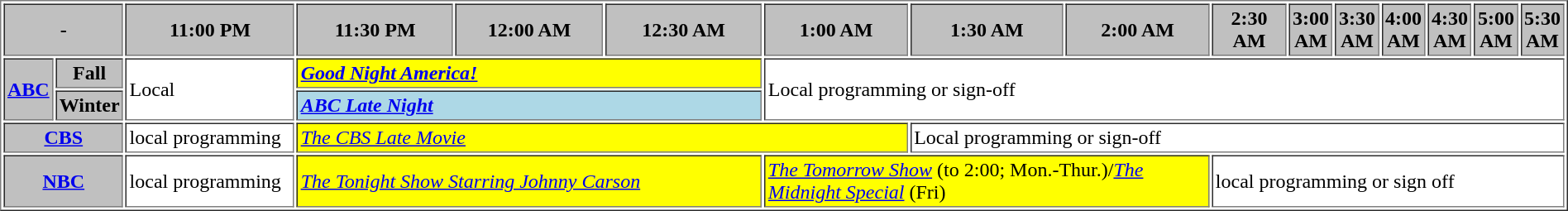<table border="1" cellpadding="2">
<tr>
<th bgcolor="#C0C0C0" colspan=2>-</th>
<th width="13%" bgcolor="#C0C0C0">11:00 PM</th>
<th width="14%" bgcolor="#C0C0C0">11:30 PM</th>
<th width="13%" bgcolor="#C0C0C0">12:00 AM</th>
<th width="14%" bgcolor="#C0C0C0">12:30 AM</th>
<th width="13%" bgcolor="#C0C0C0">1:00 AM</th>
<th width="14%" bgcolor="#C0C0C0">1:30 AM</th>
<th width="13%" bgcolor="#C0C0C0">2:00 AM</th>
<th width="14%" bgcolor="#C0C0C0">2:30 AM</th>
<th width="13%" bgcolor="#C0C0C0">3:00 AM</th>
<th width="14%" bgcolor="#C0C0C0">3:30 AM</th>
<th width="13%" bgcolor="#C0C0C0">4:00 AM</th>
<th width="14%" bgcolor="#C0C0C0">4:30 AM</th>
<th width="13%" bgcolor="#C0C0C0">5:00 AM</th>
<th width="14%" bgcolor="#C0C0C0">5:30 AM</th>
</tr>
<tr>
<th bgcolor="#C0C0C0" rowspan=2><a href='#'>ABC</a></th>
<th bgcolor=#C0C0C0>Fall</th>
<td bgcolor="white" rowspan=2>Local</td>
<td bgcolor="yellow" colspan="3"><strong><em><a href='#'>Good Night America!</a></em></strong></td>
<td bgcolor="white" colspan="10" rowspan=2>Local programming or sign-off</td>
</tr>
<tr>
<th bgcolor=#C0C0C0>Winter</th>
<td bgcolor="lightblue" colspan="3"><strong><em><a href='#'>ABC Late Night</a></em></strong></td>
</tr>
<tr>
<th bgcolor="#C0C0C0" colspan=2><a href='#'>CBS</a></th>
<td bgcolor="white">local programming</td>
<td bgcolor="yellow" colspan="4"><em><a href='#'>The CBS Late Movie</a></em></td>
<td bgcolor="white" colspan="10">Local programming or sign-off</td>
</tr>
<tr>
<th bgcolor="#C0C0C0" colspan=2><a href='#'>NBC</a></th>
<td bgcolor="white" rowspan=2>local programming</td>
<td bgcolor="yellow" colspan="3"><em><a href='#'>The Tonight Show Starring Johnny Carson</a></em></td>
<td bgcolor="yellow" colspan="3"><em><a href='#'>The Tomorrow Show</a></em> (to 2:00; Mon.-Thur.)/<a href='#'><em>The Midnight Special</em></a> (Fri)</td>
<td bgcolor="white" colspan="7">local programming or sign off</td>
</tr>
</table>
